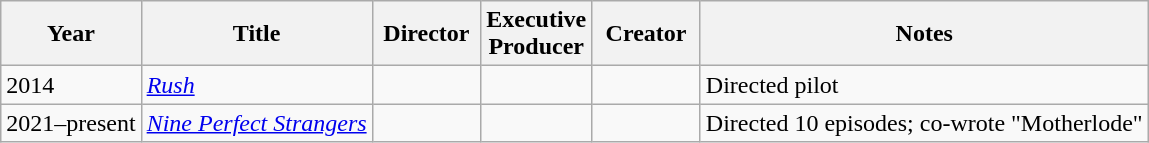<table class="wikitable">
<tr>
<th>Year</th>
<th>Title</th>
<th width="65">Director</th>
<th width="65">Executive<br>Producer</th>
<th width="65">Creator</th>
<th>Notes</th>
</tr>
<tr>
<td>2014</td>
<td><em><a href='#'>Rush</a></em></td>
<td></td>
<td></td>
<td></td>
<td>Directed pilot</td>
</tr>
<tr>
<td>2021–present</td>
<td><em><a href='#'>Nine Perfect Strangers</a></em></td>
<td></td>
<td></td>
<td></td>
<td>Directed 10 episodes; co-wrote "Motherlode"</td>
</tr>
</table>
